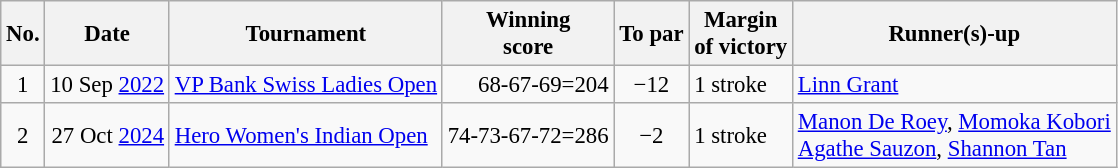<table class="wikitable" style="font-size:95%;">
<tr>
<th>No.</th>
<th>Date</th>
<th>Tournament</th>
<th>Winning<br>score</th>
<th>To par</th>
<th>Margin<br>of victory</th>
<th>Runner(s)-up</th>
</tr>
<tr>
<td align=center>1</td>
<td align=right>10 Sep <a href='#'>2022</a></td>
<td><a href='#'>VP Bank Swiss Ladies Open</a></td>
<td align=right>68-67-69=204</td>
<td align=center>−12</td>
<td>1 stroke</td>
<td> <a href='#'>Linn Grant</a></td>
</tr>
<tr>
<td align=center>2</td>
<td align=right>27 Oct <a href='#'>2024</a></td>
<td><a href='#'>Hero Women's Indian Open</a></td>
<td align=right>74-73-67-72=286</td>
<td align=center>−2</td>
<td>1 stroke</td>
<td> <a href='#'>Manon De Roey</a>,  <a href='#'>Momoka Kobori</a><br> <a href='#'>Agathe Sauzon</a>,  <a href='#'>Shannon Tan</a></td>
</tr>
</table>
